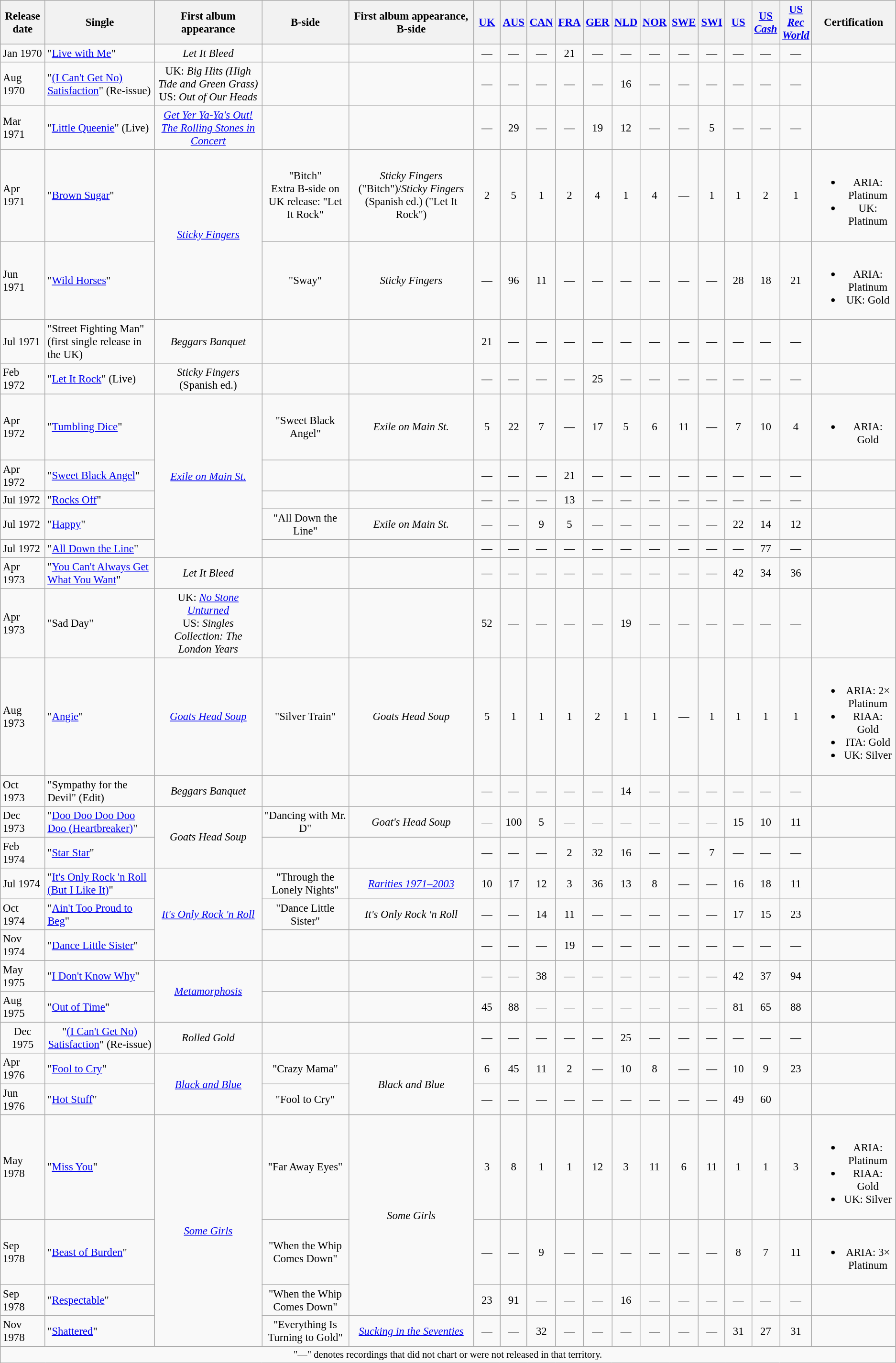<table class="wikitable plainrowheaders" style="text-align:center; font-size:95%" border="1">
<tr>
<th width="55">Release date</th>
<th>Single</th>
<th>First album appearance</th>
<th>B-side</th>
<th>First album appearance, B-side</th>
<th width="30"><a href='#'>UK</a><br></th>
<th width="30"><a href='#'>AUS</a><br></th>
<th width="30"><a href='#'>CAN</a></th>
<th width="30"><a href='#'>FRA</a></th>
<th width="30"><a href='#'>GER</a><br></th>
<th width="30"><a href='#'>NLD</a><br></th>
<th><a href='#'>NOR</a><br></th>
<th><a href='#'>SWE</a><br></th>
<th width="30"><a href='#'>SWI</a><br></th>
<th width="30"><a href='#'>US</a><br></th>
<th width="30"><a href='#'>US <em>Cash</em></a></th>
<th width="30"><a href='#'>US <em>Rec World</em></a></th>
<th>Certification</th>
</tr>
<tr>
<td align="left">Jan 1970</td>
<td align="left">"<a href='#'>Live with Me</a>"</td>
<td><em>Let It Bleed</em></td>
<td></td>
<td></td>
<td>—</td>
<td>—</td>
<td>—</td>
<td>21</td>
<td>—</td>
<td>—</td>
<td>—</td>
<td>—</td>
<td>—</td>
<td>—</td>
<td>—</td>
<td>—</td>
<td></td>
</tr>
<tr>
<td align="left">Aug 1970</td>
<td align="left">"<a href='#'>(I Can't Get No) Satisfaction</a>" (Re-issue)</td>
<td>UK: <em>Big Hits (High Tide and Green Grass)</em><br>US: <em>Out of Our Heads</em></td>
<td></td>
<td></td>
<td>—</td>
<td>—</td>
<td>—</td>
<td>—</td>
<td>—</td>
<td>16</td>
<td>—</td>
<td>—</td>
<td>—</td>
<td>—</td>
<td>—</td>
<td>—</td>
<td></td>
</tr>
<tr>
<td align="left">Mar 1971</td>
<td align="left">"<a href='#'>Little Queenie</a>" (Live)</td>
<td><em><a href='#'>Get Yer Ya-Ya's Out! The Rolling Stones in Concert</a></em></td>
<td></td>
<td></td>
<td>—</td>
<td>29</td>
<td>—</td>
<td>—</td>
<td>19</td>
<td>12</td>
<td>—</td>
<td>—</td>
<td>5</td>
<td>—</td>
<td>—</td>
<td>—</td>
<td></td>
</tr>
<tr>
<td align="left">Apr 1971</td>
<td align="left">"<a href='#'>Brown Sugar</a>"</td>
<td rowspan="2"><em><a href='#'>Sticky Fingers</a></em></td>
<td>"Bitch"<br>Extra B-side on UK release: "Let It Rock"</td>
<td><em>Sticky Fingers</em> ("Bitch")/<em>Sticky Fingers</em> (Spanish ed.) ("Let It Rock")</td>
<td>2</td>
<td>5</td>
<td>1</td>
<td>2</td>
<td>4</td>
<td>1</td>
<td>4</td>
<td>—</td>
<td>1</td>
<td>1</td>
<td>2</td>
<td>1</td>
<td><br><ul><li>ARIA: Platinum</li><li>UK: Platinum</li></ul></td>
</tr>
<tr>
<td align="left">Jun 1971</td>
<td align="left">"<a href='#'>Wild Horses</a>"</td>
<td>"Sway"</td>
<td><em>Sticky Fingers</em></td>
<td>—</td>
<td>96</td>
<td>11</td>
<td>—</td>
<td>—</td>
<td>—</td>
<td>—</td>
<td>—</td>
<td>—</td>
<td>28</td>
<td>18</td>
<td>21</td>
<td><br><ul><li>ARIA: Platinum</li><li>UK: Gold</li></ul></td>
</tr>
<tr>
<td align="left">Jul 1971</td>
<td align="left">"Street Fighting Man" (first single release in the UK)</td>
<td><em>Beggars Banquet</em></td>
<td></td>
<td></td>
<td>21</td>
<td>—</td>
<td>—</td>
<td>—</td>
<td>—</td>
<td>—</td>
<td>—</td>
<td>—</td>
<td>—</td>
<td>—</td>
<td>—</td>
<td>—</td>
<td></td>
</tr>
<tr>
<td align="left">Feb 1972</td>
<td align="left">"<a href='#'>Let It Rock</a>" (Live)</td>
<td><em>Sticky Fingers</em> (Spanish ed.)</td>
<td></td>
<td></td>
<td>—</td>
<td>—</td>
<td>—</td>
<td>—</td>
<td>25</td>
<td>—</td>
<td>—</td>
<td>—</td>
<td>—</td>
<td>—</td>
<td>—</td>
<td>—</td>
<td></td>
</tr>
<tr>
<td align="left">Apr 1972</td>
<td align="left">"<a href='#'>Tumbling Dice</a>"</td>
<td rowspan="5"><em><a href='#'>Exile on Main St.</a></em></td>
<td>"Sweet Black Angel"</td>
<td><em>Exile on Main St.</em></td>
<td>5</td>
<td>22</td>
<td>7</td>
<td>—</td>
<td>17</td>
<td>5</td>
<td>6</td>
<td>11</td>
<td>—</td>
<td>7</td>
<td>10</td>
<td>4</td>
<td><br><ul><li>ARIA: Gold</li></ul></td>
</tr>
<tr>
<td align="left">Apr 1972</td>
<td align="left">"<a href='#'>Sweet Black Angel</a>"</td>
<td></td>
<td></td>
<td>—</td>
<td>—</td>
<td>—</td>
<td>21</td>
<td>—</td>
<td>—</td>
<td>—</td>
<td>—</td>
<td>—</td>
<td>—</td>
<td>—</td>
<td>—</td>
<td></td>
</tr>
<tr>
<td align="left">Jul 1972</td>
<td align="left">"<a href='#'>Rocks Off</a>"</td>
<td></td>
<td></td>
<td>—</td>
<td>—</td>
<td>—</td>
<td>13</td>
<td>—</td>
<td>—</td>
<td>—</td>
<td>—</td>
<td>—</td>
<td>—</td>
<td>—</td>
<td>—</td>
<td></td>
</tr>
<tr>
<td align="left">Jul 1972</td>
<td align="left">"<a href='#'>Happy</a>"</td>
<td>"All Down the Line"</td>
<td><em>Exile on Main St.</em></td>
<td>—</td>
<td>—</td>
<td>9</td>
<td>5</td>
<td>—</td>
<td>—</td>
<td>—</td>
<td>—</td>
<td>—</td>
<td>22</td>
<td>14</td>
<td>12</td>
<td></td>
</tr>
<tr>
<td align="left">Jul 1972</td>
<td align="left">"<a href='#'>All Down the Line</a>"</td>
<td></td>
<td></td>
<td>—</td>
<td>—</td>
<td>—</td>
<td>—</td>
<td>—</td>
<td>—</td>
<td>—</td>
<td>—</td>
<td>—</td>
<td>—</td>
<td>77</td>
<td>—</td>
<td></td>
</tr>
<tr>
<td align="left">Apr 1973</td>
<td align="left">"<a href='#'>You Can't Always Get What You Want</a>"</td>
<td><em>Let It Bleed</em></td>
<td></td>
<td></td>
<td>—</td>
<td>—</td>
<td>—</td>
<td>—</td>
<td>—</td>
<td>—</td>
<td>—</td>
<td>—</td>
<td>—</td>
<td>42</td>
<td>34</td>
<td>36</td>
<td></td>
</tr>
<tr>
<td align="left">Apr 1973</td>
<td align="left">"Sad Day"</td>
<td>UK: <em><a href='#'>No Stone Unturned</a></em><br>US: <em>Singles Collection: The London Years</em></td>
<td></td>
<td></td>
<td>52</td>
<td>—</td>
<td>—</td>
<td>—</td>
<td>—</td>
<td>19</td>
<td>—</td>
<td>—</td>
<td>—</td>
<td>—</td>
<td>—</td>
<td>—</td>
<td></td>
</tr>
<tr>
<td align="left">Aug 1973</td>
<td align="left">"<a href='#'>Angie</a>"</td>
<td><em><a href='#'>Goats Head Soup</a></em></td>
<td>"Silver Train"</td>
<td><em>Goats Head Soup</em></td>
<td>5</td>
<td>1</td>
<td>1</td>
<td>1</td>
<td>2</td>
<td>1</td>
<td>1</td>
<td>—</td>
<td>1</td>
<td>1</td>
<td>1</td>
<td>1</td>
<td><br><ul><li>ARIA: 2× Platinum</li><li>RIAA: Gold</li><li>ITA: Gold</li><li>UK: Silver</li></ul></td>
</tr>
<tr>
<td align="left">Oct 1973</td>
<td align="left">"Sympathy for the Devil" (Edit)</td>
<td><em>Beggars Banquet</em></td>
<td></td>
<td></td>
<td>—</td>
<td>—</td>
<td>—</td>
<td>—</td>
<td>—</td>
<td>14</td>
<td>—</td>
<td>—</td>
<td>—</td>
<td>—</td>
<td>—</td>
<td>—</td>
<td></td>
</tr>
<tr>
<td align="left">Dec 1973</td>
<td align="left">"<a href='#'>Doo Doo Doo Doo Doo (Heartbreaker)</a>"</td>
<td rowspan="2"><em>Goats Head Soup</em></td>
<td>"Dancing with Mr. D"</td>
<td><em>Goat's Head Soup</em></td>
<td>—</td>
<td>100</td>
<td>5</td>
<td>—</td>
<td>—</td>
<td>—</td>
<td>—</td>
<td>—</td>
<td>—</td>
<td>15</td>
<td>10</td>
<td>11</td>
<td></td>
</tr>
<tr>
<td align="left">Feb 1974</td>
<td align="left">"<a href='#'>Star Star</a>"</td>
<td></td>
<td></td>
<td>—</td>
<td>—</td>
<td>—</td>
<td>2</td>
<td>32</td>
<td>16</td>
<td>—</td>
<td>—</td>
<td>7</td>
<td>—</td>
<td>—</td>
<td>—</td>
<td></td>
</tr>
<tr>
<td align="left">Jul 1974</td>
<td align="left">"<a href='#'>It's Only Rock 'n Roll (But I Like It)</a>"</td>
<td rowspan="3"><em><a href='#'>It's Only Rock 'n Roll</a></em></td>
<td>"Through the Lonely Nights"</td>
<td><em><a href='#'>Rarities 1971–2003</a></em></td>
<td>10</td>
<td>17</td>
<td>12</td>
<td>3</td>
<td>36</td>
<td>13</td>
<td>8</td>
<td>—</td>
<td>—</td>
<td>16</td>
<td>18</td>
<td>11</td>
<td></td>
</tr>
<tr>
<td align="left">Oct 1974</td>
<td align="left">"<a href='#'>Ain't Too Proud to Beg</a>"</td>
<td>"Dance Little Sister"</td>
<td><em>It's Only Rock 'n Roll</em></td>
<td>—</td>
<td>—</td>
<td>14</td>
<td>11</td>
<td>—</td>
<td>—</td>
<td>—</td>
<td>—</td>
<td>—</td>
<td>17</td>
<td>15</td>
<td>23</td>
<td></td>
</tr>
<tr>
<td align="left">Nov 1974</td>
<td align="left">"<a href='#'>Dance Little Sister</a>"</td>
<td></td>
<td></td>
<td>—</td>
<td>—</td>
<td>—</td>
<td>19</td>
<td>—</td>
<td>—</td>
<td>—</td>
<td>—</td>
<td>—</td>
<td>—</td>
<td>—</td>
<td>—</td>
<td></td>
</tr>
<tr>
<td align="left">May 1975</td>
<td align="left">"<a href='#'>I Don't Know Why</a>"</td>
<td rowspan="2"><em><a href='#'>Metamorphosis</a></em></td>
<td></td>
<td></td>
<td>—</td>
<td>—</td>
<td>38</td>
<td>—</td>
<td>—</td>
<td>—</td>
<td>—</td>
<td>—</td>
<td>—</td>
<td>42</td>
<td>37</td>
<td>94</td>
<td></td>
</tr>
<tr>
<td align="left">Aug 1975</td>
<td align="left">"<a href='#'>Out of Time</a>"</td>
<td></td>
<td></td>
<td>45</td>
<td>88</td>
<td>—</td>
<td>—</td>
<td>—</td>
<td>—</td>
<td>—</td>
<td>—</td>
<td>—</td>
<td>81</td>
<td>65</td>
<td>88</td>
<td></td>
</tr>
<tr>
<td>Dec 1975</td>
<td>"<a href='#'>(I Can't Get No) Satisfaction</a>" (Re-issue)</td>
<td><em>Rolled Gold</em></td>
<td></td>
<td></td>
<td>—</td>
<td>—</td>
<td>—</td>
<td>—</td>
<td>—</td>
<td>25</td>
<td>—</td>
<td>—</td>
<td>—</td>
<td>—</td>
<td>—</td>
<td>—</td>
<td></td>
</tr>
<tr>
<td align="left">Apr 1976</td>
<td align="left">"<a href='#'>Fool to Cry</a>"</td>
<td rowspan="2"><em><a href='#'>Black and Blue</a></em></td>
<td>"Crazy Mama"</td>
<td rowspan="2"><em>Black and Blue</em></td>
<td>6</td>
<td>45</td>
<td>11</td>
<td>2</td>
<td>—</td>
<td>10</td>
<td>8</td>
<td>—</td>
<td>—</td>
<td>10</td>
<td>9</td>
<td>23</td>
<td></td>
</tr>
<tr>
<td align="left">Jun 1976</td>
<td align="left">"<a href='#'>Hot Stuff</a>"</td>
<td>"Fool to Cry"</td>
<td>—</td>
<td>—</td>
<td>—</td>
<td>—</td>
<td>—</td>
<td>—</td>
<td>—</td>
<td>—</td>
<td>—</td>
<td>49</td>
<td>60</td>
<td></td>
<td></td>
</tr>
<tr>
<td align="left">May 1978</td>
<td align="left">"<a href='#'>Miss You</a>"</td>
<td rowspan="4"><em><a href='#'>Some Girls</a></em></td>
<td>"Far Away Eyes"</td>
<td rowspan="3"><em>Some Girls</em></td>
<td>3</td>
<td>8</td>
<td>1</td>
<td>1</td>
<td>12</td>
<td>3</td>
<td>11</td>
<td>6</td>
<td>11</td>
<td>1</td>
<td>1</td>
<td>3</td>
<td><br><ul><li>ARIA: Platinum</li><li>RIAA: Gold</li><li>UK: Silver</li></ul></td>
</tr>
<tr>
<td align="left">Sep 1978</td>
<td align="left">"<a href='#'>Beast of Burden</a>"</td>
<td>"When the Whip Comes Down"</td>
<td>—</td>
<td>—</td>
<td>9</td>
<td>—</td>
<td>—</td>
<td>—</td>
<td>—</td>
<td>—</td>
<td>—</td>
<td>8</td>
<td>7</td>
<td>11</td>
<td><br><ul><li>ARIA: 3× Platinum</li></ul></td>
</tr>
<tr>
<td align="left">Sep 1978</td>
<td align="left">"<a href='#'>Respectable</a>"</td>
<td>"When the Whip Comes Down"</td>
<td>23</td>
<td>91</td>
<td>—</td>
<td>—</td>
<td>—</td>
<td>16</td>
<td>—</td>
<td>—</td>
<td>—</td>
<td>—</td>
<td>—</td>
<td>—</td>
<td></td>
</tr>
<tr>
<td align="left">Nov 1978</td>
<td align="left">"<a href='#'>Shattered</a>"</td>
<td>"Everything Is Turning to Gold"</td>
<td><em><a href='#'>Sucking in the Seventies</a></em></td>
<td>—</td>
<td>—</td>
<td>32</td>
<td>—</td>
<td>—</td>
<td>—</td>
<td>—</td>
<td>—</td>
<td>—</td>
<td>31</td>
<td>27</td>
<td>31</td>
<td></td>
</tr>
<tr>
<td colspan="18" style="text-align:center; font-size:90%;">"—" denotes recordings that did not chart or were not released in that territory.</td>
</tr>
</table>
